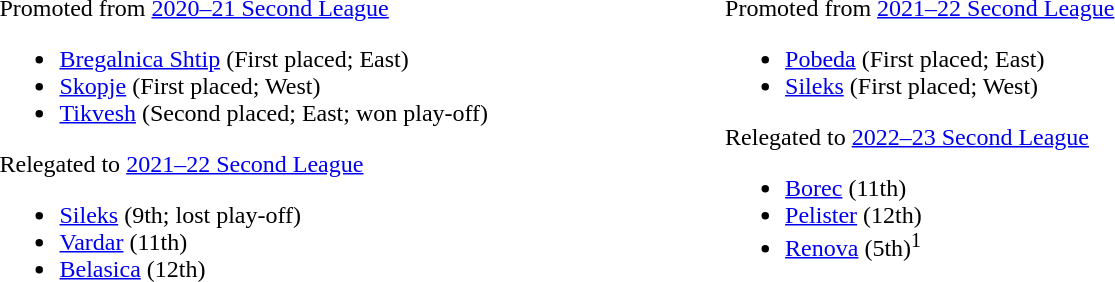<table style="border:0;width:69%;">
<tr style="vertical-align:top;">
<td><br>Promoted from <a href='#'>2020–21 Second League</a><ul><li><a href='#'>Bregalnica Shtip</a> (First placed; East)</li><li><a href='#'>Skopje</a> (First placed; West)</li><li><a href='#'>Tikvesh</a> (Second placed; East; won play-off)</li></ul>Relegated to <a href='#'>2021–22 Second League</a><ul><li><a href='#'>Sileks</a> (9th; lost play-off)</li><li><a href='#'>Vardar</a> (11th)</li><li><a href='#'>Belasica</a> (12th)</li></ul></td>
<td><br>Promoted from <a href='#'>2021–22 Second League</a><ul><li><a href='#'>Pobeda</a> (First placed; East)</li><li><a href='#'>Sileks</a> (First placed; West)</li></ul>Relegated to <a href='#'>2022–23 Second League</a><ul><li><a href='#'>Borec</a> (11th)</li><li><a href='#'>Pelister</a> (12th)</li><li><a href='#'>Renova</a> (5th)<sup>1</sup></li></ul></td>
</tr>
</table>
